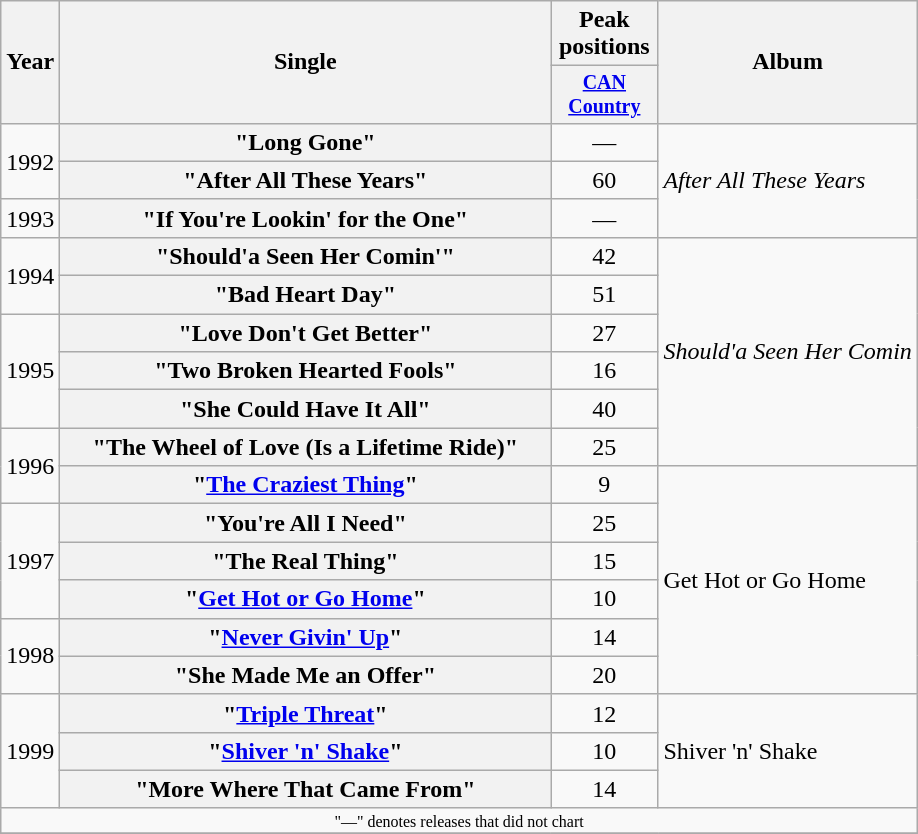<table class="wikitable plainrowheaders" style="text-align:center;">
<tr>
<th rowspan="2">Year</th>
<th rowspan="2" style="width:20em;">Single</th>
<th>Peak positions</th>
<th rowspan="2">Album</th>
</tr>
<tr style="font-size:smaller;">
<th width="65"><a href='#'>CAN Country</a><br></th>
</tr>
<tr>
<td rowspan="2">1992</td>
<th scope="row">"Long Gone"</th>
<td>—</td>
<td align="left" rowspan="3"><em>After All These Years</em></td>
</tr>
<tr>
<th scope="row">"After All These Years"</th>
<td>60</td>
</tr>
<tr>
<td>1993</td>
<th scope="row">"If You're Lookin' for the One"</th>
<td>—</td>
</tr>
<tr>
<td rowspan="2">1994</td>
<th scope="row">"Should'a Seen Her Comin'"</th>
<td>42</td>
<td align="left" rowspan="6"><em>Should'a Seen Her Comin<strong></td>
</tr>
<tr>
<th scope="row">"Bad Heart Day"</th>
<td>51</td>
</tr>
<tr>
<td rowspan="3">1995</td>
<th scope="row">"Love Don't Get Better"</th>
<td>27</td>
</tr>
<tr>
<th scope="row">"Two Broken Hearted Fools"</th>
<td>16</td>
</tr>
<tr>
<th scope="row">"She Could Have It All"</th>
<td>40</td>
</tr>
<tr>
<td rowspan="2">1996</td>
<th scope="row">"The Wheel of Love (Is a Lifetime Ride)"</th>
<td>25</td>
</tr>
<tr>
<th scope="row">"<a href='#'>The Craziest Thing</a>"</th>
<td>9</td>
<td align="left" rowspan="6"></em>Get Hot or Go Home<em></td>
</tr>
<tr>
<td rowspan="3">1997</td>
<th scope="row">"You're All I Need"</th>
<td>25</td>
</tr>
<tr>
<th scope="row">"The Real Thing"</th>
<td>15</td>
</tr>
<tr>
<th scope="row">"<a href='#'>Get Hot or Go Home</a>"</th>
<td>10</td>
</tr>
<tr>
<td rowspan="2">1998</td>
<th scope="row">"<a href='#'>Never Givin' Up</a>"</th>
<td>14</td>
</tr>
<tr>
<th scope="row">"She Made Me an Offer"</th>
<td>20</td>
</tr>
<tr>
<td rowspan="3">1999</td>
<th scope="row">"<a href='#'>Triple Threat</a>"</th>
<td>12</td>
<td align="left" rowspan="3"></em>Shiver 'n' Shake<em></td>
</tr>
<tr>
<th scope="row">"<a href='#'>Shiver 'n' Shake</a>"</th>
<td>10</td>
</tr>
<tr>
<th scope="row">"More Where That Came From"</th>
<td>14</td>
</tr>
<tr>
<td colspan="4" style="font-size:8pt">"—" denotes releases that did not chart</td>
</tr>
<tr>
</tr>
</table>
